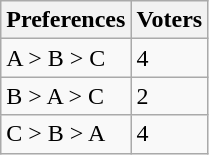<table class="wikitable">
<tr>
<th>Preferences</th>
<th>Voters</th>
</tr>
<tr>
<td>A > B > C</td>
<td>4</td>
</tr>
<tr>
<td>B > A > C</td>
<td>2</td>
</tr>
<tr>
<td>C > B > A</td>
<td>4</td>
</tr>
</table>
